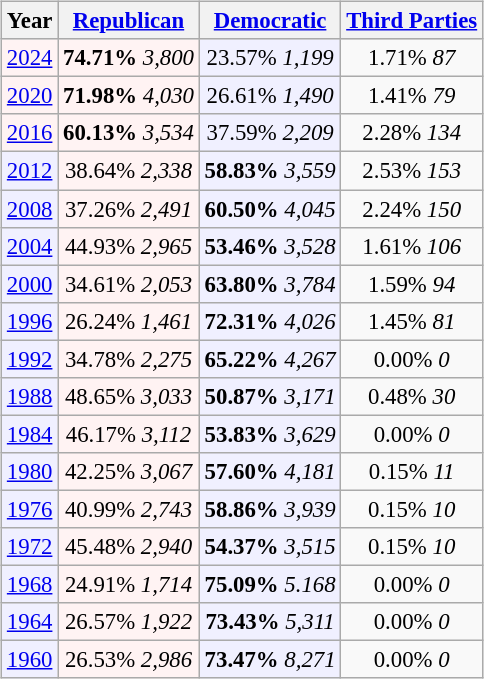<table class="wikitable" style="float:right; font-size:95%;">
<tr bgcolor=lightgrey>
<th>Year</th>
<th><a href='#'>Republican</a></th>
<th><a href='#'>Democratic</a></th>
<th><a href='#'>Third Parties</a></th>
</tr>
<tr>
<td align="center" bgcolor="#fff3f3"><a href='#'>2024</a></td>
<td align="center" bgcolor="fff3f3"><strong>74.71%</strong> <em>3,800</em></td>
<td align="center" bgcolor="#f0f0ff">23.57% <em>1,199</em></td>
<td align="center">1.71% <em>87</em></td>
</tr>
<tr>
<td align="center" bgcolor="#fff3f3"><a href='#'>2020</a></td>
<td align="center" bgcolor="fff3f3"><strong>71.98%</strong> <em>4,030</em></td>
<td align="center" bgcolor="#f0f0ff">26.61% <em>1,490</em></td>
<td align="center">1.41% <em>79</em></td>
</tr>
<tr>
<td align="center" bgcolor="#fff3f3"><a href='#'>2016</a></td>
<td align="center" bgcolor="fff3f3"><strong>60.13%</strong> <em>3,534</em></td>
<td align="center" bgcolor="#f0f0ff">37.59% <em>2,209</em></td>
<td align="center">2.28% <em>134</em></td>
</tr>
<tr>
<td align="center" bgcolor="#f0f0ff"><a href='#'>2012</a></td>
<td align="center" bgcolor="#fff3f3">38.64% <em>2,338</em></td>
<td align="center" bgcolor="#f0f0ff"><strong>58.83%</strong> <em>3,559</em></td>
<td align="center">2.53% <em>153</em></td>
</tr>
<tr>
<td align="center" bgcolor="#f0f0ff"><a href='#'>2008</a></td>
<td align="center" bgcolor="#fff3f3">37.26% <em>2,491</em></td>
<td align="center" bgcolor="#f0f0ff"><strong>60.50%</strong> <em>4,045</em></td>
<td align="center">2.24% <em>150</em></td>
</tr>
<tr>
<td align="center" bgcolor="#f0f0ff"><a href='#'>2004</a></td>
<td align="center" bgcolor="#fff3f3">44.93% <em>2,965</em></td>
<td align="center" bgcolor="#f0f0ff"><strong>53.46%</strong> <em>3,528</em></td>
<td align="center">1.61% <em>106</em></td>
</tr>
<tr>
<td align="center" bgcolor="#f0f0ff"><a href='#'>2000</a></td>
<td align="center" bgcolor="#fff3f3">34.61% <em>2,053</em></td>
<td align="center" bgcolor="#f0f0ff"><strong>63.80%</strong> <em>3,784</em></td>
<td align="center">1.59% <em>94</em></td>
</tr>
<tr>
<td align="center" bgcolor="#f0f0ff"><a href='#'>1996</a></td>
<td align="center" bgcolor="#fff3f3">26.24% <em>1,461</em></td>
<td align="center" bgcolor="#f0f0ff"><strong>72.31%</strong> <em>4,026</em></td>
<td align="center">1.45% <em>81</em></td>
</tr>
<tr>
<td align="center" bgcolor="#f0f0ff"><a href='#'>1992</a></td>
<td align="center" bgcolor="#fff3f3">34.78% <em>2,275</em></td>
<td align="center" bgcolor="#f0f0ff"><strong>65.22%</strong> <em>4,267</em></td>
<td align="center">0.00% <em>0</em></td>
</tr>
<tr>
<td align="center" bgcolor="#f0f0ff"><a href='#'>1988</a></td>
<td align="center" bgcolor="#fff3f3">48.65% <em>3,033</em></td>
<td align="center" bgcolor="#f0f0ff"><strong>50.87%</strong> <em>3,171</em></td>
<td align="center">0.48% <em>30</em></td>
</tr>
<tr>
<td align="center" bgcolor="#f0f0ff"><a href='#'>1984</a></td>
<td align="center" bgcolor="#fff3f3">46.17% <em>3,112</em></td>
<td align="center" bgcolor="#f0f0ff"><strong>53.83%</strong> <em>3,629</em></td>
<td align="center">0.00% <em>0</em></td>
</tr>
<tr>
<td align="center" bgcolor="#f0f0ff"><a href='#'>1980</a></td>
<td align="center" bgcolor="#fff3f3">42.25% <em>3,067</em></td>
<td align="center" bgcolor="#f0f0ff"><strong>57.60%</strong> <em>4,181</em></td>
<td align="center">0.15% <em>11</em></td>
</tr>
<tr>
<td align="center" bgcolor="#f0f0ff"><a href='#'>1976</a></td>
<td align="center" bgcolor="#fff3f3">40.99% <em>2,743</em></td>
<td align="center" bgcolor="#f0f0ff"><strong>58.86%</strong> <em>3,939</em></td>
<td align="center">0.15% <em>10</em></td>
</tr>
<tr>
<td align="center" bgcolor="#f0f0ff"><a href='#'>1972</a></td>
<td align="center" bgcolor="#fff3f3">45.48% <em>2,940</em></td>
<td align="center" bgcolor="#f0f0ff"><strong>54.37%</strong> <em>3,515</em></td>
<td align="center">0.15% <em>10</em></td>
</tr>
<tr>
<td align="center" bgcolor="#f0f0ff"><a href='#'>1968</a></td>
<td align="center" bgcolor="#fff3f3">24.91% <em>1,714</em></td>
<td align="center" bgcolor="#f0f0ff"><strong>75.09%</strong> <em>5.168</em></td>
<td align="center">0.00% <em>0</em></td>
</tr>
<tr>
<td align="center" bgcolor="#f0f0ff"><a href='#'>1964</a></td>
<td align="center" bgcolor="#fff3f3">26.57% <em>1,922</em></td>
<td align="center" bgcolor="#f0f0ff"><strong>73.43%</strong> <em>5,311</em></td>
<td align="center">0.00% <em>0</em></td>
</tr>
<tr>
<td align="center" bgcolor="#f0f0ff"><a href='#'>1960</a></td>
<td align="center" bgcolor="#fff3f3">26.53% <em>2,986</em></td>
<td align="center" bgcolor="#f0f0ff"><strong>73.47%</strong> <em>8,271</em></td>
<td align="center">0.00% <em>0</em></td>
</tr>
</table>
